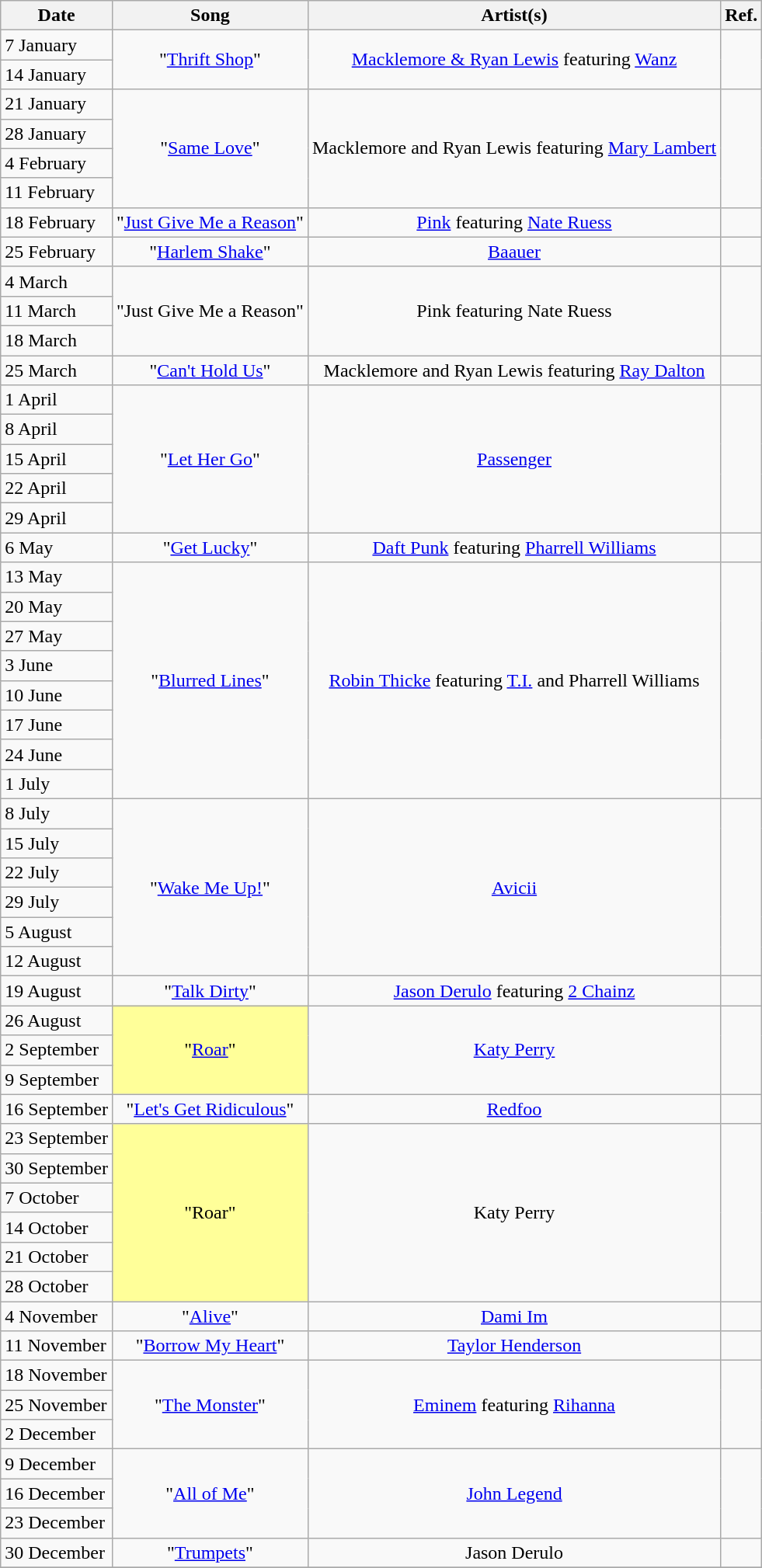<table class="wikitable">
<tr>
<th style="text-align: center;">Date</th>
<th style="text-align: center;">Song</th>
<th style="text-align: center;">Artist(s)</th>
<th style="text-align: center;">Ref.</th>
</tr>
<tr>
<td>7 January</td>
<td rowspan="2" style="text-align: center;">"<a href='#'>Thrift Shop</a>"</td>
<td rowspan="2" style="text-align: center;"><a href='#'>Macklemore & Ryan Lewis</a> featuring <a href='#'>Wanz</a></td>
<td rowspan="2" style="text-align: center;"></td>
</tr>
<tr>
<td>14 January</td>
</tr>
<tr>
<td>21 January</td>
<td rowspan="4" style="text-align: center;">"<a href='#'>Same Love</a>"</td>
<td rowspan="4" style="text-align: center;">Macklemore and Ryan Lewis featuring <a href='#'>Mary Lambert</a></td>
<td rowspan="4" style="text-align: center;"></td>
</tr>
<tr>
<td>28 January</td>
</tr>
<tr>
<td>4 February</td>
</tr>
<tr>
<td>11 February</td>
</tr>
<tr>
<td>18 February</td>
<td style="text-align: center;">"<a href='#'>Just Give Me a Reason</a>"</td>
<td style="text-align: center;"><a href='#'>Pink</a> featuring <a href='#'>Nate Ruess</a></td>
<td style="text-align: center;"></td>
</tr>
<tr>
<td>25 February</td>
<td style="text-align: center;">"<a href='#'>Harlem Shake</a>"</td>
<td style="text-align: center;"><a href='#'>Baauer</a></td>
<td style="text-align: center;"></td>
</tr>
<tr>
<td>4 March</td>
<td rowspan="3" style="text-align: center;">"Just Give Me a Reason"</td>
<td rowspan="3" style="text-align: center;">Pink featuring Nate Ruess</td>
<td rowspan="3" style="text-align: center;"></td>
</tr>
<tr>
<td>11 March</td>
</tr>
<tr>
<td>18 March</td>
</tr>
<tr>
<td>25 March</td>
<td style="text-align: center;">"<a href='#'>Can't Hold Us</a>"</td>
<td style="text-align: center;">Macklemore and Ryan Lewis featuring <a href='#'>Ray Dalton</a></td>
<td style="text-align: center;"></td>
</tr>
<tr>
<td>1 April</td>
<td rowspan="5" style="text-align: center;">"<a href='#'>Let Her Go</a>"</td>
<td rowspan="5" style="text-align: center;"><a href='#'>Passenger</a></td>
<td rowspan="5" style="text-align: center;"></td>
</tr>
<tr>
<td>8 April</td>
</tr>
<tr>
<td>15 April</td>
</tr>
<tr>
<td>22 April</td>
</tr>
<tr>
<td>29 April</td>
</tr>
<tr>
<td>6 May</td>
<td style="text-align: center;">"<a href='#'>Get Lucky</a>"</td>
<td style="text-align: center;"><a href='#'>Daft Punk</a> featuring <a href='#'>Pharrell Williams</a></td>
<td style="text-align: center;"></td>
</tr>
<tr>
<td>13 May</td>
<td rowspan="8" style="text-align: center;">"<a href='#'>Blurred Lines</a>"</td>
<td rowspan="8" style="text-align: center;"><a href='#'>Robin Thicke</a> featuring <a href='#'>T.I.</a> and Pharrell Williams</td>
<td rowspan="8" style="text-align: center;"></td>
</tr>
<tr>
<td>20 May</td>
</tr>
<tr>
<td>27 May</td>
</tr>
<tr>
<td>3 June</td>
</tr>
<tr>
<td>10 June</td>
</tr>
<tr>
<td>17 June</td>
</tr>
<tr>
<td>24 June</td>
</tr>
<tr>
<td>1 July</td>
</tr>
<tr>
<td>8 July</td>
<td rowspan="6" style="text-align: center;">"<a href='#'>Wake Me Up!</a>"</td>
<td rowspan="6" style="text-align: center;"><a href='#'>Avicii</a></td>
<td rowspan="6" style="text-align: center;"></td>
</tr>
<tr>
<td>15 July</td>
</tr>
<tr>
<td>22 July</td>
</tr>
<tr>
<td>29 July</td>
</tr>
<tr>
<td>5 August</td>
</tr>
<tr>
<td>12 August</td>
</tr>
<tr>
<td>19 August</td>
<td style="text-align: center;">"<a href='#'>Talk Dirty</a>"</td>
<td style="text-align: center;"><a href='#'>Jason Derulo</a> featuring <a href='#'>2 Chainz</a></td>
<td style="text-align: center;"></td>
</tr>
<tr>
<td>26 August</td>
<td bgcolor=#FFFF99 rowspan="3" style="text-align: center;">"<a href='#'>Roar</a>"</td>
<td rowspan="3" style="text-align: center;"><a href='#'>Katy Perry</a></td>
<td rowspan="3" style="text-align: center;"></td>
</tr>
<tr>
<td>2 September</td>
</tr>
<tr>
<td>9 September</td>
</tr>
<tr>
<td>16 September</td>
<td style="text-align: center;">"<a href='#'>Let's Get Ridiculous</a>"</td>
<td style="text-align: center;"><a href='#'>Redfoo</a></td>
<td style="text-align: center;"></td>
</tr>
<tr>
<td>23 September</td>
<td bgcolor=#FFFF99 rowspan="6" style="text-align: center;">"Roar"</td>
<td rowspan="6" style="text-align: center;">Katy Perry</td>
<td rowspan="6" style="text-align: center;"></td>
</tr>
<tr>
<td>30 September</td>
</tr>
<tr>
<td>7 October</td>
</tr>
<tr>
<td>14 October</td>
</tr>
<tr>
<td>21 October</td>
</tr>
<tr>
<td>28 October</td>
</tr>
<tr>
<td>4 November</td>
<td style="text-align: center;">"<a href='#'>Alive</a>"</td>
<td style="text-align: center;"><a href='#'>Dami Im</a></td>
<td style="text-align: center;"></td>
</tr>
<tr>
<td>11 November</td>
<td style="text-align: center;">"<a href='#'>Borrow My Heart</a>"</td>
<td style="text-align: center;"><a href='#'>Taylor Henderson</a></td>
<td style="text-align: center;"></td>
</tr>
<tr>
<td>18 November</td>
<td rowspan="3" style="text-align: center;">"<a href='#'>The Monster</a>"</td>
<td rowspan="3" style="text-align: center;"><a href='#'>Eminem</a> featuring <a href='#'>Rihanna</a></td>
<td rowspan="3" style="text-align: center;"></td>
</tr>
<tr>
<td>25 November</td>
</tr>
<tr>
<td>2 December</td>
</tr>
<tr>
<td>9 December</td>
<td rowspan="3" style="text-align: center;">"<a href='#'>All of Me</a>"</td>
<td rowspan="3" style="text-align: center;"><a href='#'>John Legend</a></td>
<td rowspan="3" style="text-align: center;"></td>
</tr>
<tr>
<td>16 December</td>
</tr>
<tr>
<td>23 December</td>
</tr>
<tr>
<td>30 December</td>
<td style="text-align: center;">"<a href='#'>Trumpets</a>"</td>
<td style="text-align: center;">Jason Derulo</td>
<td style="text-align: center;"></td>
</tr>
<tr>
</tr>
</table>
